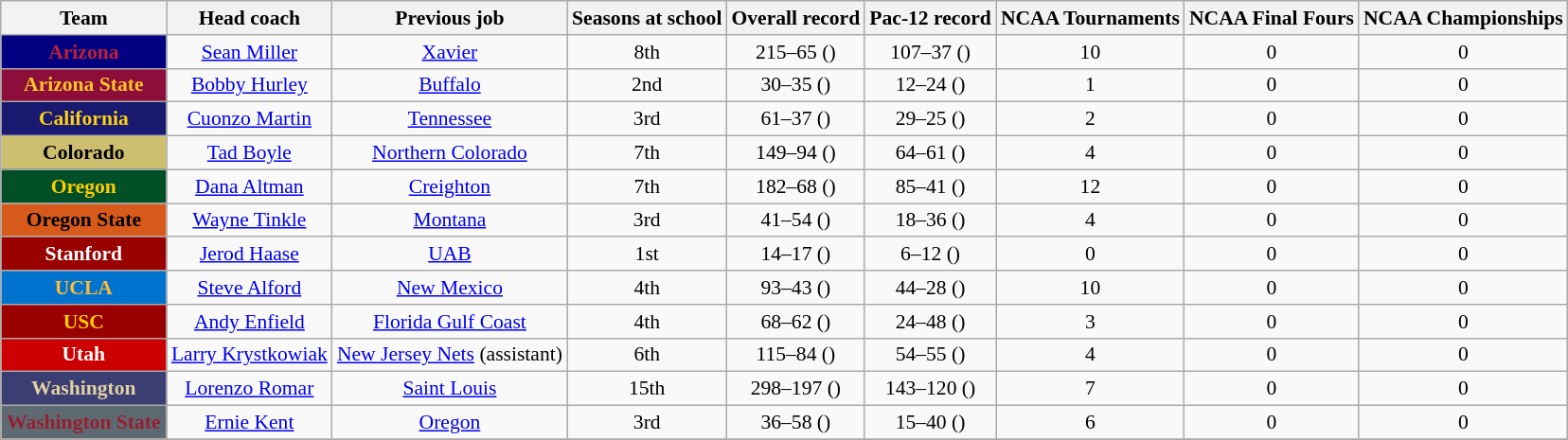<table class="wikitable sortable" style="text-align: center;font-size:90%;">
<tr>
<th width="110">Team</th>
<th>Head coach</th>
<th>Previous job</th>
<th>Seasons at school</th>
<th>Overall record</th>
<th>Pac-12 record</th>
<th>NCAA Tournaments</th>
<th>NCAA Final Fours</th>
<th>NCAA Championships</th>
</tr>
<tr>
<th style="background:#000080; color:#C41E3A;">Arizona</th>
<td><a href='#'>Sean Miller</a></td>
<td><a href='#'>Xavier</a></td>
<td>8th</td>
<td>215–65 ()</td>
<td>107–37 ()</td>
<td>10</td>
<td>0</td>
<td>0</td>
</tr>
<tr>
<th style="background:#8D0E3B; color:#FCC626;">Arizona State</th>
<td><a href='#'>Bobby Hurley</a></td>
<td><a href='#'>Buffalo</a></td>
<td>2nd</td>
<td>30–35 ()</td>
<td>12–24 ()</td>
<td>1</td>
<td>0</td>
<td>0</td>
</tr>
<tr>
<th style="background:#191970; color:#FCD116;">California</th>
<td><a href='#'>Cuonzo Martin</a></td>
<td><a href='#'>Tennessee</a></td>
<td>3rd</td>
<td>61–37 ()</td>
<td>29–25 ()</td>
<td>2</td>
<td>0</td>
<td>0</td>
</tr>
<tr>
<th style="background:#CEBE70; color:#000000;">Colorado</th>
<td><a href='#'>Tad Boyle</a></td>
<td><a href='#'>Northern Colorado</a></td>
<td>7th</td>
<td>149–94 ()</td>
<td>64–61 ()</td>
<td>4</td>
<td>0</td>
<td>0</td>
</tr>
<tr>
<th style="background:#004F27; color:#FFCC00;">Oregon</th>
<td><a href='#'>Dana Altman</a></td>
<td><a href='#'>Creighton</a></td>
<td>7th</td>
<td>182–68 ()</td>
<td>85–41 ()</td>
<td>12</td>
<td>0</td>
<td>0</td>
</tr>
<tr>
<th style="background:#D85A1A; color:#000000;">Oregon State</th>
<td><a href='#'>Wayne Tinkle</a></td>
<td><a href='#'>Montana</a></td>
<td>3rd</td>
<td>41–54 ()</td>
<td>18–36 ()</td>
<td>4</td>
<td>0</td>
<td>0</td>
</tr>
<tr>
<th style="background:#990000; color:#FFFFFF;">Stanford</th>
<td><a href='#'>Jerod Haase</a></td>
<td><a href='#'>UAB</a></td>
<td>1st</td>
<td>14–17 ()</td>
<td>6–12 ()</td>
<td>0</td>
<td>0</td>
<td>0</td>
</tr>
<tr>
<th style="background:#0073CF; color:#FEBB36;">UCLA</th>
<td><a href='#'>Steve Alford</a></td>
<td><a href='#'>New Mexico</a></td>
<td>4th</td>
<td>93–43 ()</td>
<td>44–28 ()</td>
<td>10</td>
<td>0</td>
<td>0</td>
</tr>
<tr>
<th style="background:#990000; color:#FFCC00;">USC</th>
<td><a href='#'>Andy Enfield</a></td>
<td><a href='#'>Florida Gulf Coast</a></td>
<td>4th</td>
<td>68–62 ()</td>
<td>24–48 ()</td>
<td>3</td>
<td>0</td>
<td>0</td>
</tr>
<tr>
<th style="background:#CC0000; color:#FFFFFF;">Utah</th>
<td><a href='#'>Larry Krystkowiak</a></td>
<td><a href='#'>New Jersey Nets</a> (assistant)</td>
<td>6th</td>
<td>115–84  ()</td>
<td>54–55 ()</td>
<td>4</td>
<td>0</td>
<td>0</td>
</tr>
<tr>
<th style="background:#3B3E72; color:#E2D2A3;">Washington</th>
<td><a href='#'>Lorenzo Romar</a></td>
<td><a href='#'>Saint Louis</a></td>
<td>15th</td>
<td>298–197 ()</td>
<td>143–120 ()</td>
<td>7</td>
<td>0</td>
<td>0</td>
</tr>
<tr>
<th style="background:#5E6A71; color:#981E32;">Washington State</th>
<td><a href='#'>Ernie Kent</a></td>
<td><a href='#'>Oregon</a></td>
<td>3rd</td>
<td>36–58 ()</td>
<td>15–40 ()</td>
<td>6</td>
<td>0</td>
<td>0</td>
</tr>
<tr>
</tr>
</table>
